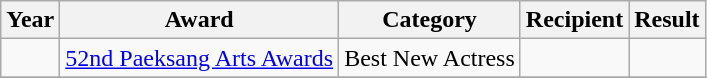<table class="wikitable">
<tr>
<th>Year</th>
<th>Award</th>
<th>Category</th>
<th>Recipient</th>
<th>Result</th>
</tr>
<tr>
<td></td>
<td><a href='#'>52nd Paeksang Arts Awards</a></td>
<td>Best New Actress</td>
<td></td>
<td></td>
</tr>
<tr>
</tr>
</table>
